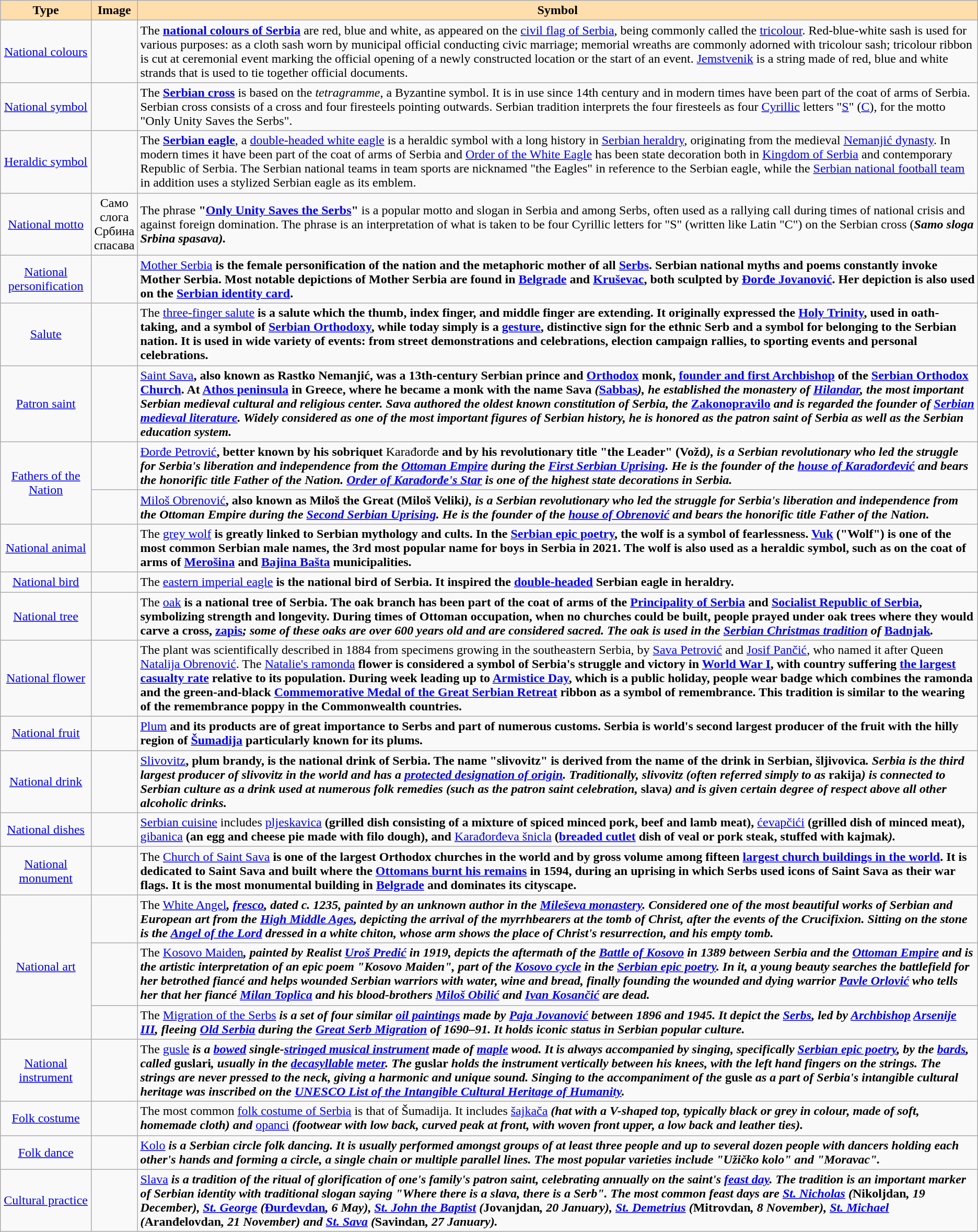<table class="wikitable" style="text-align:center;">
<tr>
<th style=background:#FFDEAD;>Type</th>
<th style=background:#FFDEAD;>Image</th>
<th style=background:#FFDEAD;>Symbol</th>
</tr>
<tr>
<td><a href='#'>National colours</a></td>
<td></td>
<td style="text-align:left">The <strong><a href='#'>national colours of Serbia</a></strong> are red, blue and white, as appeared on the <a href='#'>civil flag of Serbia</a>, being commonly called the <a href='#'>tricolour</a>. Red-blue-white sash is used for various purposes: as a cloth sash worn by municipal official conducting civic marriage; memorial wreaths are commonly adorned with tricolour sash; tricolour ribbon is cut at ceremonial event marking the official opening of a newly constructed location or the start of an event. <a href='#'>Jemstvenik</a> is a string made of red, blue and white strands that is used to tie together official documents.</td>
</tr>
<tr>
<td><a href='#'>National symbol</a></td>
<td></td>
<td style="text-align:left">The <strong><a href='#'>Serbian cross</a></strong> is based on the <em>tetragramme</em>, a Byzantine symbol. It is in use since 14th century and in modern times have been part of the coat of arms of Serbia. Serbian cross consists of a cross and four firesteels pointing outwards. Serbian tradition interprets the four firesteels as four <a href='#'>Cyrillic</a> letters "<a href='#'>S</a>" (<a href='#'>С</a>), for the motto "Only Unity Saves the Serbs".</td>
</tr>
<tr>
<td><a href='#'>Heraldic symbol</a></td>
<td></td>
<td style="text-align:left">The <strong><a href='#'>Serbian eagle</a></strong>, a <a href='#'>double-headed white eagle</a> is a heraldic symbol with a long history in <a href='#'>Serbian heraldry</a>, originating from the medieval <a href='#'>Nemanjić dynasty</a>. In modern times it have been part of the coat of arms of Serbia and <a href='#'>Order of the White Eagle</a> has been state decoration both in <a href='#'>Kingdom of Serbia</a> and contemporary Republic of Serbia. The Serbian national teams in team sports are nicknamed "the Eagles" in reference to the Serbian eagle, while the <a href='#'>Serbian national football team</a> in addition uses a stylized Serbian eagle as its emblem.</td>
</tr>
<tr>
<td><a href='#'>National motto</a></td>
<td>Само<br> слога<br> Србина<br> спасава</td>
<td style="text-align:left">The phrase <strong>"<a href='#'>Only Unity Saves the Serbs</a>"</strong> is a popular motto and slogan in Serbia and among Serbs, often used as a rallying call during times of national crisis and against foreign domination. The phrase is an interpretation of what is taken to be four Cyrillic letters for "S" (written like Latin "C") on the Serbian cross (<strong><em>S<strong>amo </strong>s<strong>loga </strong>S<strong>rbina </strong>s<strong>pasava<em>).</td>
</tr>
<tr>
<td><a href='#'>National personification</a></td>
<td></td>
<td style="text-align:left"></strong><a href='#'>Mother Serbia</a><strong> is the female personification of the nation and the metaphoric mother of all <a href='#'>Serbs</a>. Serbian national myths and poems constantly invoke Mother Serbia. Most notable depictions of Mother Serbia are found in <a href='#'>Belgrade</a> and <a href='#'>Kruševac</a>, both sculpted by <a href='#'>Đorđe Jovanović</a>. Her depiction is also used on the <a href='#'>Serbian identity card</a>.</td>
</tr>
<tr>
<td><a href='#'>Salute</a></td>
<td></td>
<td style="text-align:left">The </strong><a href='#'>three-finger salute</a><strong> is a salute which the thumb, index finger, and middle finger are extending. It originally expressed the <a href='#'>Holy Trinity</a>, used in oath-taking, and a symbol of <a href='#'>Serbian Orthodoxy</a>, while today simply is a <a href='#'>gesture</a>, distinctive sign for the ethnic Serb and a symbol for belonging to the Serbian nation. It is used in wide variety of events: from street demonstrations and celebrations, election campaign rallies, to sporting events and personal celebrations.</td>
</tr>
<tr>
<td><a href='#'>Patron saint</a></td>
<td></td>
<td style="text-align:left"></strong><a href='#'>Saint Sava</a><strong>, also known as Rastko Nemanjić, was a 13th-century Serbian prince and <a href='#'>Orthodox</a> monk, <a href='#'>founder and first Archbishop</a> of the <a href='#'>Serbian Orthodox Church</a>. At <a href='#'>Athos peninsula</a> in Greece, where he became a monk with the name </em>Sava<em> (</em><a href='#'>Sabbas</a><em>), he established the monastery of <a href='#'>Hilandar</a>, the most important Serbian medieval cultural and religious center. Sava authored the oldest known constitution of Serbia, the </em><a href='#'>Zakonopravilo</a><em> and is regarded the founder of <a href='#'>Serbian medieval literature</a>. Widely considered as one of the most important figures of Serbian history, he is honored as the patron saint of Serbia as well as the Serbian education system.</td>
</tr>
<tr>
<td rowspan="2"><a href='#'>Fathers of the Nation</a></td>
<td></td>
<td style="text-align:left"></strong><a href='#'>Đorđe Petrović</a><strong>, better known by his sobriquet </strong>Karađorđe<strong> and by his revolutionary title "the Leader" (</em>Vožd<em>), is a Serbian revolutionary who led the struggle for Serbia's liberation and independence from the <a href='#'>Ottoman Empire</a> during the <a href='#'>First Serbian Uprising</a>. He is the founder of the <a href='#'>house of Karađorđević</a> and bears the honorific title Father of the Nation. <a href='#'>Order of Karađorđe's Star</a> is one of the highest state decorations in Serbia.</td>
</tr>
<tr>
<td></td>
<td style="text-align:left"></strong><a href='#'>Miloš Obrenović</a><strong>, also known as Miloš the Great (</em>Miloš Veliki<em>), is a Serbian revolutionary who led the struggle for Serbia's liberation and independence from the Ottoman Empire during the <a href='#'>Second Serbian Uprising</a>. He is the founder of the <a href='#'>house of Obrenović</a> and bears the honorific title Father of the Nation.</td>
</tr>
<tr>
<td><a href='#'>National animal</a></td>
<td></td>
<td style="text-align:left">The </strong><a href='#'>grey wolf</a><strong> is greatly linked to Serbian mythology and cults. In the <a href='#'>Serbian epic poetry</a>, the wolf is a symbol of fearlessness. <a href='#'>Vuk</a> ("Wolf") is one of the most common Serbian male names, the 3rd most popular name for boys in Serbia in 2021. The wolf is also used as a heraldic symbol, such as on the coat of arms of <a href='#'>Merošina</a> and <a href='#'>Bajina Bašta</a> municipalities.</td>
</tr>
<tr>
<td><a href='#'>National bird</a></td>
<td></td>
<td style="text-align:left">The </strong><a href='#'>eastern imperial eagle</a><strong> is the national bird of Serbia. It inspired the <a href='#'>double-headed</a> Serbian eagle in heraldry.</td>
</tr>
<tr>
<td><a href='#'>National tree</a></td>
<td></td>
<td style="text-align:left">The </strong><a href='#'>oak</a><strong> is a national tree of Serbia. The oak branch has been part of the coat of arms of the <a href='#'>Principality of Serbia</a> and <a href='#'>Socialist Republic of Serbia</a>, symbolizing strength and longevity. During times of Ottoman occupation, when no churches could be built, people prayed under oak trees where they would carve a cross, </em><a href='#'>zapis</a><em>; some of these oaks are over 600 years old and are considered sacred. The oak is used in the <a href='#'>Serbian Christmas tradition</a> of </em><a href='#'>Badnjak</a><em>.</td>
</tr>
<tr>
<td><a href='#'>National flower</a></td>
<td> </td>
<td style="text-align:left">The plant was scientifically described in 1884 from specimens growing in the southeastern Serbia, by <a href='#'>Sava Petrović</a> and <a href='#'>Josif Pančić</a>, who named it after Queen <a href='#'>Natalija Obrenović</a>. The </strong><a href='#'>Natalie's ramonda</a><strong> flower is considered a symbol of Serbia's struggle and victory in <a href='#'>World War I</a>, with country suffering <a href='#'>the largest casualty rate</a> relative to its population. During week leading up to <a href='#'>Armistice Day</a>, which is a public holiday, people wear badge which combines the ramonda and the green-and-black <a href='#'>Commemorative Medal of the Great Serbian Retreat</a> ribbon as a symbol of remembrance. This tradition is similar to the wearing of the remembrance poppy in the Commonwealth countries.</td>
</tr>
<tr>
<td><a href='#'>National fruit</a></td>
<td></td>
<td style="text-align:left"></strong><a href='#'>Plum</a><strong> and its products are of great importance to Serbs and part of numerous customs. Serbia is world's second largest producer of the fruit with the hilly region of <a href='#'>Šumadija</a> particularly known for its plums.</td>
</tr>
<tr>
<td><a href='#'>National drink</a></td>
<td></td>
<td style="text-align:left"></strong><a href='#'>Slivovitz</a><strong>, plum brandy, is the national drink of Serbia. The name "slivovitz" is derived from the name of the drink in Serbian, </em>šljivovica<em>. Serbia is the third largest producer of slivovitz in the world and has a <a href='#'>protected designation of origin</a>. Traditionally, slivovitz (often referred simply to as </em>rakija<em>) is connected to Serbian culture as a drink used at numerous folk remedies (such as the patron saint celebration, </em>slava<em>) and is given certain degree of respect above all other alcoholic drinks.</td>
</tr>
<tr>
<td><a href='#'>National dishes</a></td>
<td></td>
<td style="text-align:left"><a href='#'>Serbian cuisine</a> includes </strong><a href='#'>pljeskavica</a><strong> (grilled dish consisting of a mixture of spiced minced pork, beef and lamb meat), </strong><a href='#'>ćevapčići</a><strong> (grilled dish of minced meat), </strong><a href='#'>gibanica</a><strong> (an egg and cheese pie made with filo dough), and </strong><a href='#'>Karađorđeva šnicla</a><strong> (<a href='#'>breaded cutlet</a> dish of veal or pork steak, stuffed with </em>kajmak<em>).</td>
</tr>
<tr>
<td><a href='#'>National monument</a></td>
<td></td>
<td style="text-align:left">The </strong><a href='#'>Church of Saint Sava</a><strong> is one of the largest Orthodox churches in the world and by gross volume among fifteen <a href='#'>largest church buildings in the world</a>. It is dedicated to Saint Sava and built where the <a href='#'>Ottomans burnt his remains</a> in 1594, during an uprising in which Serbs used icons of Saint Sava as their war flags. It is the most monumental building in <a href='#'>Belgrade</a> and dominates its cityscape.</td>
</tr>
<tr>
<td rowspan="3"><a href='#'>National art</a></td>
<td></td>
<td style="text-align:left">The </em></strong><a href='#'>White Angel</a><strong><em>, <a href='#'>fresco</a>, dated c. 1235, painted by an unknown author in the <a href='#'>Mileševa monastery</a>. Considered one of the most beautiful works of Serbian and European art from the <a href='#'>High Middle Ages</a>, depicting the arrival of the myrrhbearers at the tomb of Christ, after the events of the Crucifixion. Sitting on the stone is the <a href='#'>Angel of the Lord</a> dressed in a white chiton, whose arm shows the place of Christ's resurrection, and his empty tomb.</td>
</tr>
<tr>
<td></td>
<td style="text-align:left">The </em></strong><a href='#'>Kosovo Maiden</a><strong><em>, painted by Realist <a href='#'>Uroš Predić</a> in 1919, depicts the aftermath of the <a href='#'>Battle of Kosovo</a> in 1389 between Serbia and the <a href='#'>Ottoman Empire</a> and is the artistic interpretation of an epic poem "Kosovo Maiden", part of the <a href='#'>Kosovo cycle</a> in the <a href='#'>Serbian epic poetry</a>. In it, a young beauty searches the battlefield for her betrothed fiancé and helps wounded Serbian warriors with water, wine and bread, finally founding the wounded and dying warrior <a href='#'>Pavle Orlović</a> who tells her that her fiancé <a href='#'>Milan Toplica</a> and his blood-brothers <a href='#'>Miloš Obilić</a> and <a href='#'>Ivan Kosančić</a> are dead.</td>
</tr>
<tr>
<td></td>
<td style="text-align:left">The </em></strong><a href='#'>Migration of the Serbs</a><strong><em> is a set of four similar <a href='#'>oil paintings</a> made by <a href='#'>Paja Jovanović</a> between 1896 and 1945. It depict the <a href='#'>Serbs</a>, led by <a href='#'>Archbishop</a> <a href='#'>Arsenije III</a>, fleeing <a href='#'>Old Serbia</a> during the <a href='#'>Great Serb Migration</a> of 1690–91.  It holds iconic status in Serbian popular culture.</td>
</tr>
<tr>
<td><a href='#'>National instrument</a></td>
<td></td>
<td style="text-align:left">The </em></strong><a href='#'>gusle</a><strong><em> is a <a href='#'>bowed</a> single-<a href='#'>stringed musical instrument</a> made of <a href='#'>maple</a> wood. It is always accompanied by singing, specifically <a href='#'>Serbian epic poetry</a>, by the <a href='#'>bards</a>, called </em>guslari<em>, usually in the <a href='#'>decasyllable</a> <a href='#'>meter</a>. The </em>guslar<em> holds the instrument vertically between his knees, with the left hand fingers on the strings. The strings are never pressed to the neck, giving a harmonic and unique sound. Singing to the accompaniment of the </em>gusle<em> as a part of Serbia's intangible cultural heritage was inscribed on the <a href='#'>UNESCO List of the Intangible Cultural Heritage of Humanity</a>.</td>
</tr>
<tr>
<td><a href='#'>Folk costume</a></td>
<td></td>
<td style="text-align:left">The most common <a href='#'>folk costume of Serbia</a> is that of Šumadija. It includes </em></strong><a href='#'>šajkača</a><strong><em> (hat with a V-shaped top, typically black or grey in colour, made of soft, homemade cloth) and </em></strong><a href='#'>opanci</a><strong><em> (footwear with low back, curved peak at front, with woven front upper, a low back and leather ties).</td>
</tr>
<tr>
<td><a href='#'>Folk dance</a></td>
<td></td>
<td style="text-align:left"></em></strong><a href='#'>Kolo</a><strong><em> is a Serbian circle folk dancing. It is usually performed amongst groups of at least three people and up to several dozen people with dancers holding each other's hands and forming a circle, a single chain or multiple parallel lines. The most popular varieties include  "Užičko kolo" and "Moravac".</td>
</tr>
<tr>
<td><a href='#'>Cultural practice</a></td>
<td></td>
<td style="text-align:left"></em></strong><a href='#'>Slava</a><strong><em> is a tradition of the ritual of glorification of one's family's patron saint, celebrating annually on the saint's <a href='#'>feast day</a>. The tradition is an important marker of Serbian identity with traditional slogan saying "Where there is a slava, there is a Serb". The most common feast days are <a href='#'>St. Nicholas</a> (</em>Nikoljdan<em>, 19 December), <a href='#'>St. George</a> (</em><a href='#'>Đurđevdan</a><em>, 6 May), <a href='#'>St. John the Baptist</a> (</em>Jovanjdan<em>, 20 January), <a href='#'>St. Demetrius</a> (</em>Mitrovdan<em>, 8 November), <a href='#'>St. Michael</a> (</em>Aranđelovdan<em>, 21 November) and <a href='#'>St. Sava</a> (</em>Savindan<em>, 27 January).</td>
</tr>
</table>
